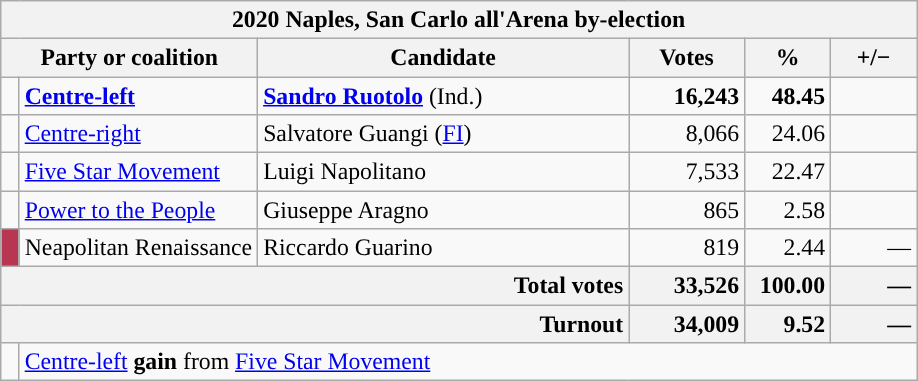<table class = "wikitable" style="font-size:99%;">
<tr>
<td colspan=6 style = "background-color:#F2F2F2; text-align:center;"><strong>2020 Naples, San Carlo all'Arena by-election</strong></td>
</tr>
<tr>
<th style = "width: 160px;" colspan=2>Party or coalition</th>
<th style = "width: 240px;">Candidate</th>
<th style = "width: 70px;">Votes</th>
<th style = "width: 50px;">%</th>
<th style = "width: 50px;">+/−</th>
</tr>
<tr>
<td style="width: 5px;background-color:"></td>
<td><strong><a href='#'>Centre-left</a></strong></td>
<td><strong><a href='#'>Sandro Ruotolo</a></strong> (Ind.)</td>
<td style = text-align:right;"><strong>16,243</strong></td>
<td style = text-align:right;"><strong>48.45</strong></td>
<td style = text-align:right;"></td>
</tr>
<tr>
<td style="background-color:"></td>
<td><a href='#'>Centre-right</a></td>
<td>Salvatore Guangi (<a href='#'>FI</a>)</td>
<td style = "text-align:right;">8,066</td>
<td style = "text-align:right;">24.06</td>
<td style = "text-align:right;"></td>
</tr>
<tr>
<td style="background-color:"></td>
<td><a href='#'>Five Star Movement</a></td>
<td>Luigi Napolitano</td>
<td style = "text-align:right;">7,533</td>
<td style = "text-align:right;">22.47</td>
<td style = "text-align:right;"></td>
</tr>
<tr>
<td style="background-color:"></td>
<td><a href='#'>Power to the People</a></td>
<td>Giuseppe Aragno</td>
<td style = "text-align:right;">865</td>
<td style = "text-align:right;">2.58</td>
<td style = "text-align:right;"></td>
</tr>
<tr>
<td style = "background-color:#B83651"></td>
<td>Neapolitan Renaissance</td>
<td>Riccardo Guarino</td>
<td style = "text-align:right;">819</td>
<td style = "text-align:right;">2.44</td>
<td style = "text-align:right;">—</td>
</tr>
<tr>
<td colspan=3 style = "background-color:#F2F2F2; text-align:right;"><strong>Total votes</strong></td>
<td style = "background-color:#F2F2F2; text-align:right;"><strong>33,526</strong></td>
<td style = "background-color:#F2F2F2; text-align:right;"><strong>100.00</strong></td>
<td style = "background-color:#F2F2F2; text-align:right;"><strong>—</strong></td>
</tr>
<tr>
<td colspan=3 style = "background-color:#F2F2F2; text-align:right;"><strong>Turnout</strong></td>
<td style = "background-color:#F2F2F2; text-align:right;"><strong>34,009</strong></td>
<td style = "background-color:#F2F2F2; text-align:right;"><strong>9.52</strong></td>
<td style = "background-color:#F2F2F2; text-align:right;"><strong>—</strong></td>
</tr>
<tr>
<td style="background-color:"></td>
<td colspan=5 style = "text-align:left;"><a href='#'>Centre-left</a> <strong>gain</strong> from <a href='#'>Five Star Movement</a></td>
</tr>
</table>
